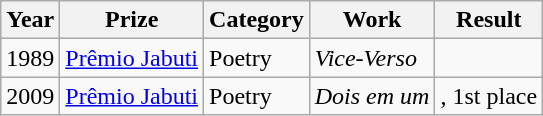<table class="wikitable">
<tr>
<th>Year</th>
<th>Prize</th>
<th>Category</th>
<th>Work</th>
<th>Result</th>
</tr>
<tr>
<td>1989</td>
<td><a href='#'>Prêmio Jabuti</a></td>
<td>Poetry</td>
<td><em>Vice-Verso</em></td>
<td></td>
</tr>
<tr>
<td>2009</td>
<td><a href='#'>Prêmio Jabuti</a></td>
<td>Poetry</td>
<td><em>Dois em um</em></td>
<td>, 1st place</td>
</tr>
</table>
